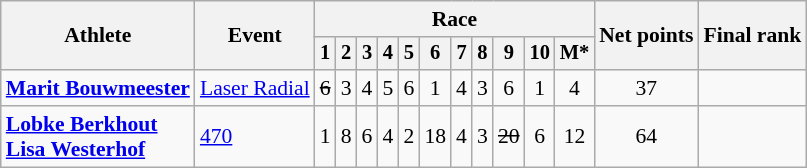<table class="wikitable" style="font-size:90%">
<tr>
<th rowspan="2">Athlete</th>
<th rowspan="2">Event</th>
<th colspan=11>Race</th>
<th rowspan=2>Net points</th>
<th rowspan=2>Final rank</th>
</tr>
<tr style="font-size:95%">
<th>1</th>
<th>2</th>
<th>3</th>
<th>4</th>
<th>5</th>
<th>6</th>
<th>7</th>
<th>8</th>
<th>9</th>
<th>10</th>
<th>M*</th>
</tr>
<tr align=center>
<td align=left><strong><a href='#'>Marit Bouwmeester</a></strong></td>
<td align=left><a href='#'>Laser Radial</a></td>
<td><s>6</s></td>
<td>3</td>
<td>4</td>
<td>5</td>
<td>6</td>
<td>1</td>
<td>4</td>
<td>3</td>
<td>6</td>
<td>1</td>
<td>4</td>
<td>37</td>
<td></td>
</tr>
<tr align=center>
<td align=left><strong><a href='#'>Lobke Berkhout</a><br><a href='#'>Lisa Westerhof</a></strong></td>
<td align=left><a href='#'>470</a></td>
<td>1</td>
<td>8</td>
<td>6</td>
<td>4</td>
<td>2</td>
<td>18</td>
<td>4</td>
<td>3</td>
<td><s>20</s></td>
<td>6</td>
<td>12</td>
<td>64</td>
<td></td>
</tr>
</table>
